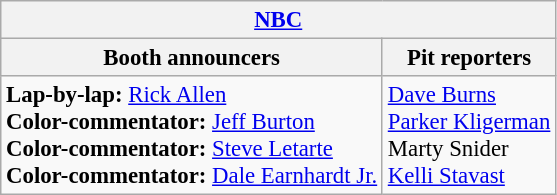<table class="wikitable" style="font-size: 95%">
<tr>
<th colspan="2"><a href='#'>NBC</a></th>
</tr>
<tr>
<th>Booth announcers</th>
<th>Pit reporters</th>
</tr>
<tr>
<td><strong>Lap-by-lap:</strong> <a href='#'>Rick Allen</a><br><strong>Color-commentator:</strong> <a href='#'>Jeff Burton</a><br><strong>Color-commentator:</strong> <a href='#'>Steve Letarte</a><br><strong>Color-commentator:</strong> <a href='#'>Dale Earnhardt Jr.</a></td>
<td><a href='#'>Dave Burns</a><br><a href='#'>Parker Kligerman</a><br>Marty Snider<br><a href='#'>Kelli Stavast</a></td>
</tr>
</table>
